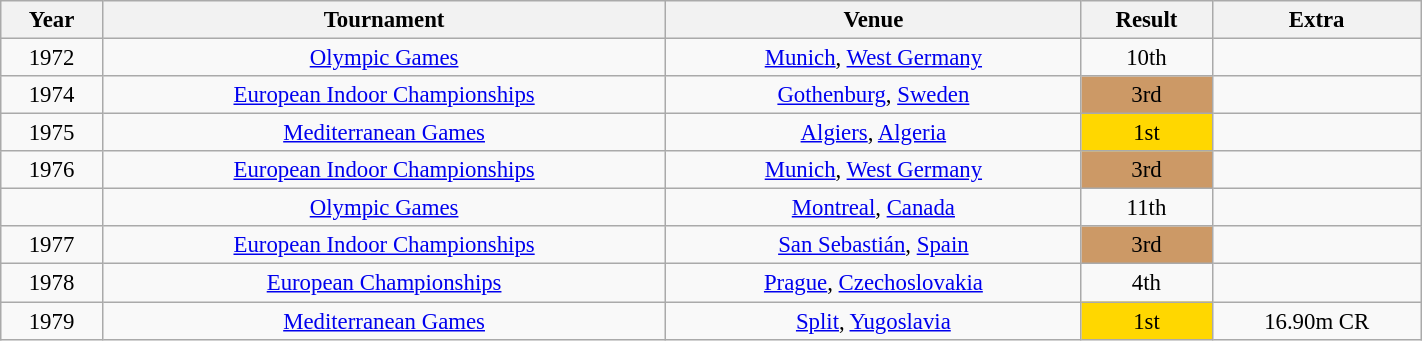<table class="wikitable" style=" text-align:center; font-size:95%;" width="75%">
<tr>
<th>Year</th>
<th>Tournament</th>
<th>Venue</th>
<th>Result</th>
<th>Extra</th>
</tr>
<tr>
<td>1972</td>
<td><a href='#'>Olympic Games</a></td>
<td><a href='#'>Munich</a>, <a href='#'>West Germany</a></td>
<td>10th</td>
<td></td>
</tr>
<tr>
<td>1974</td>
<td><a href='#'>European Indoor Championships</a></td>
<td><a href='#'>Gothenburg</a>, <a href='#'>Sweden</a></td>
<td bgcolor="cc9966">3rd</td>
<td></td>
</tr>
<tr>
<td>1975</td>
<td><a href='#'>Mediterranean Games</a></td>
<td><a href='#'>Algiers</a>, <a href='#'>Algeria</a></td>
<td bgcolor="gold" align="center">1st</td>
<td></td>
</tr>
<tr>
<td>1976</td>
<td><a href='#'>European Indoor Championships</a></td>
<td><a href='#'>Munich</a>, <a href='#'>West Germany</a></td>
<td bgcolor="cc9966" align="center">3rd</td>
<td></td>
</tr>
<tr>
<td></td>
<td><a href='#'>Olympic Games</a></td>
<td><a href='#'>Montreal</a>, <a href='#'>Canada</a></td>
<td align="center">11th</td>
<td></td>
</tr>
<tr>
<td>1977</td>
<td><a href='#'>European Indoor Championships</a></td>
<td><a href='#'>San Sebastián</a>, <a href='#'>Spain</a></td>
<td bgcolor="cc9966" align="center">3rd</td>
<td></td>
</tr>
<tr>
<td>1978</td>
<td><a href='#'>European Championships</a></td>
<td><a href='#'>Prague</a>, <a href='#'>Czechoslovakia</a></td>
<td align="center">4th</td>
<td></td>
</tr>
<tr>
<td>1979</td>
<td><a href='#'>Mediterranean Games</a></td>
<td><a href='#'>Split</a>, <a href='#'>Yugoslavia</a></td>
<td bgcolor="gold" align="center">1st</td>
<td>16.90m CR</td>
</tr>
</table>
